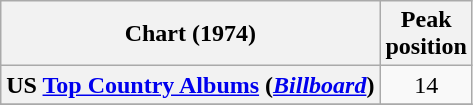<table class="wikitable plainrowheaders" style="text-align:center">
<tr>
<th scope="col">Chart (1974)</th>
<th scope="col">Peak<br>position</th>
</tr>
<tr>
<th scope="row">US <a href='#'>Top Country Albums</a> (<em><a href='#'>Billboard</a></em>)</th>
<td align="center">14</td>
</tr>
<tr>
</tr>
</table>
